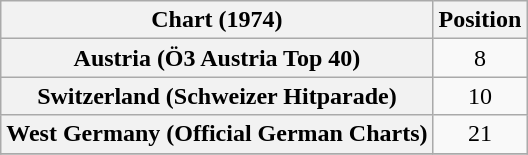<table class="wikitable sortable plainrowheaders" style="text-align:center;">
<tr>
<th scope="col">Chart (1974)</th>
<th scope="col">Position</th>
</tr>
<tr>
<th scope="row">Austria (Ö3 Austria Top 40)</th>
<td>8</td>
</tr>
<tr>
<th scope="row">Switzerland (Schweizer Hitparade)</th>
<td>10</td>
</tr>
<tr>
<th scope="row">West Germany (Official German Charts)</th>
<td>21</td>
</tr>
<tr>
</tr>
</table>
